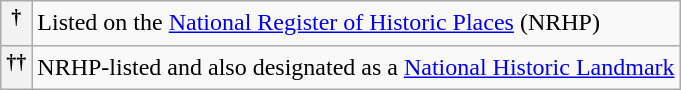<table class="wikitable">
<tr>
<th><sup>†</sup></th>
<td>Listed on the <a href='#'>National Register of Historic Places</a> (NRHP)</td>
</tr>
<tr>
<th><sup>††</sup></th>
<td>NRHP-listed and also designated as a <a href='#'>National Historic Landmark</a></td>
</tr>
</table>
